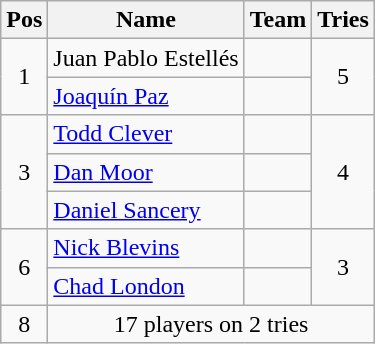<table class="wikitable" style="text-align:center">
<tr>
<th>Pos</th>
<th>Name</th>
<th>Team</th>
<th>Tries</th>
</tr>
<tr>
<td rowspan=2>1</td>
<td align="left">Juan Pablo Estellés</td>
<td align="left"></td>
<td rowspan=2>5</td>
</tr>
<tr>
<td align="left"><a href='#'>Joaquín Paz</a></td>
<td align="left"></td>
</tr>
<tr>
<td rowspan=3>3</td>
<td align="left"><a href='#'>Todd Clever</a></td>
<td align="left"></td>
<td rowspan=3>4</td>
</tr>
<tr>
<td align="left"><a href='#'>Dan Moor</a></td>
<td align="left"></td>
</tr>
<tr>
<td align="left"><a href='#'>Daniel Sancery</a></td>
<td align="left"></td>
</tr>
<tr>
<td rowspan=2>6</td>
<td align="left"><a href='#'>Nick Blevins</a></td>
<td align="left"></td>
<td rowspan=2>3</td>
</tr>
<tr>
<td align="left"><a href='#'>Chad London</a></td>
<td align="left"></td>
</tr>
<tr>
<td>8</td>
<td colspan="3" rowspan=1>17 players on 2 tries</td>
</tr>
</table>
